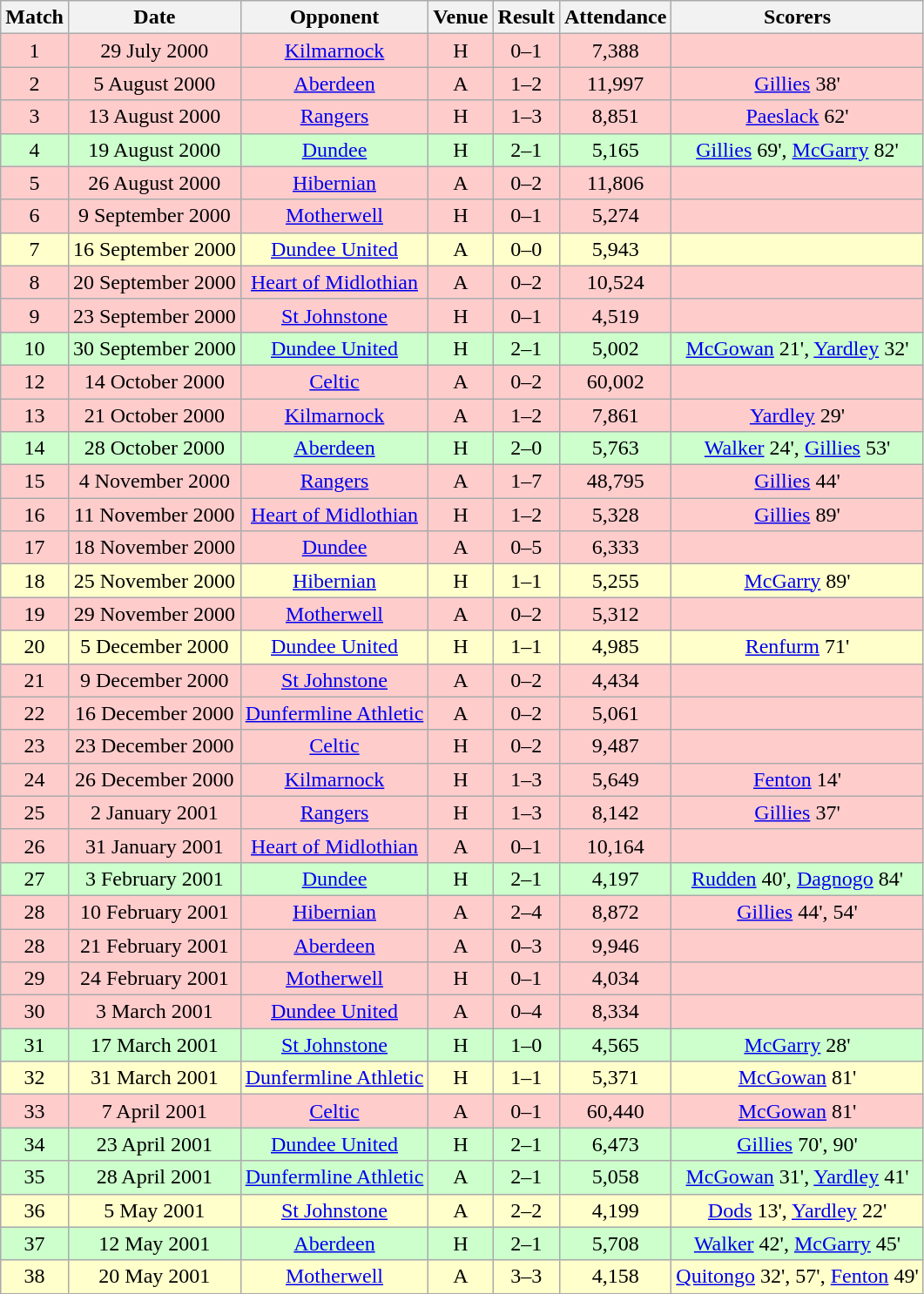<table class="wikitable" style="font-size:100%; text-align:center">
<tr>
<th>Match</th>
<th>Date</th>
<th>Opponent</th>
<th>Venue</th>
<th>Result</th>
<th>Attendance</th>
<th>Scorers</th>
</tr>
<tr style="background: #FFCCCC;">
<td>1</td>
<td>29 July 2000</td>
<td><a href='#'>Kilmarnock</a></td>
<td>H</td>
<td>0–1</td>
<td>7,388</td>
<td></td>
</tr>
<tr style="background: #FFCCCC;">
<td>2</td>
<td>5 August 2000</td>
<td><a href='#'>Aberdeen</a></td>
<td>A</td>
<td>1–2</td>
<td>11,997</td>
<td><a href='#'>Gillies</a> 38'</td>
</tr>
<tr style="background: #FFCCCC;">
<td>3</td>
<td>13 August 2000</td>
<td><a href='#'>Rangers</a></td>
<td>H</td>
<td>1–3</td>
<td>8,851</td>
<td><a href='#'>Paeslack</a> 62'</td>
</tr>
<tr style="background: #CCFFCC;">
<td>4</td>
<td>19 August 2000</td>
<td><a href='#'>Dundee</a></td>
<td>H</td>
<td>2–1</td>
<td>5,165</td>
<td><a href='#'>Gillies</a> 69', <a href='#'>McGarry</a> 82'</td>
</tr>
<tr style="background: #FFCCCC;">
<td>5</td>
<td>26 August 2000</td>
<td><a href='#'>Hibernian</a></td>
<td>A</td>
<td>0–2</td>
<td>11,806</td>
<td></td>
</tr>
<tr style="background: #FFCCCC;">
<td>6</td>
<td>9 September 2000</td>
<td><a href='#'>Motherwell</a></td>
<td>H</td>
<td>0–1</td>
<td>5,274</td>
<td></td>
</tr>
<tr style="background: #FFFFCC;">
<td>7</td>
<td>16 September 2000</td>
<td><a href='#'>Dundee United</a></td>
<td>A</td>
<td>0–0</td>
<td>5,943</td>
<td></td>
</tr>
<tr style="background: #FFCCCC;">
<td>8</td>
<td>20 September 2000</td>
<td><a href='#'>Heart of Midlothian</a></td>
<td>A</td>
<td>0–2</td>
<td>10,524</td>
<td></td>
</tr>
<tr style="background: #FFCCCC;">
<td>9</td>
<td>23 September 2000</td>
<td><a href='#'>St Johnstone</a></td>
<td>H</td>
<td>0–1</td>
<td>4,519</td>
<td></td>
</tr>
<tr style="background: #CCFFCC;">
<td>10</td>
<td>30 September 2000</td>
<td><a href='#'>Dundee United</a></td>
<td>H</td>
<td>2–1</td>
<td>5,002</td>
<td><a href='#'>McGowan</a> 21', <a href='#'>Yardley</a> 32'</td>
</tr>
<tr style="background: #FFCCCC;">
<td>12</td>
<td>14 October 2000</td>
<td><a href='#'>Celtic</a></td>
<td>A</td>
<td>0–2</td>
<td>60,002</td>
<td></td>
</tr>
<tr style="background: #FFCCCC;">
<td>13</td>
<td>21 October 2000</td>
<td><a href='#'>Kilmarnock</a></td>
<td>A</td>
<td>1–2</td>
<td>7,861</td>
<td><a href='#'>Yardley</a> 29'</td>
</tr>
<tr style="background: #CCFFCC;">
<td>14</td>
<td>28 October 2000</td>
<td><a href='#'>Aberdeen</a></td>
<td>H</td>
<td>2–0</td>
<td>5,763</td>
<td><a href='#'>Walker</a> 24', <a href='#'>Gillies</a> 53'</td>
</tr>
<tr style="background: #FFCCCC;">
<td>15</td>
<td>4 November 2000</td>
<td><a href='#'>Rangers</a></td>
<td>A</td>
<td>1–7</td>
<td>48,795</td>
<td><a href='#'>Gillies</a> 44'</td>
</tr>
<tr style="background: #FFCCCC;">
<td>16</td>
<td>11 November 2000</td>
<td><a href='#'>Heart of Midlothian</a></td>
<td>H</td>
<td>1–2</td>
<td>5,328</td>
<td><a href='#'>Gillies</a> 89'</td>
</tr>
<tr style="background: #FFCCCC;">
<td>17</td>
<td>18 November 2000</td>
<td><a href='#'>Dundee</a></td>
<td>A</td>
<td>0–5</td>
<td>6,333</td>
<td></td>
</tr>
<tr style="background: #FFFFCC;">
<td>18</td>
<td>25 November 2000</td>
<td><a href='#'>Hibernian</a></td>
<td>H</td>
<td>1–1</td>
<td>5,255</td>
<td><a href='#'>McGarry</a> 89'</td>
</tr>
<tr style="background: #FFCCCC;">
<td>19</td>
<td>29 November 2000</td>
<td><a href='#'>Motherwell</a></td>
<td>A</td>
<td>0–2</td>
<td>5,312</td>
<td></td>
</tr>
<tr style="background: #FFFFCC;">
<td>20</td>
<td>5 December 2000</td>
<td><a href='#'>Dundee United</a></td>
<td>H</td>
<td>1–1</td>
<td>4,985</td>
<td><a href='#'>Renfurm</a> 71'</td>
</tr>
<tr style="background: #FFCCCC;">
<td>21</td>
<td>9 December 2000</td>
<td><a href='#'>St Johnstone</a></td>
<td>A</td>
<td>0–2</td>
<td>4,434</td>
<td></td>
</tr>
<tr style="background: #FFCCCC;">
<td>22</td>
<td>16 December 2000</td>
<td><a href='#'>Dunfermline Athletic</a></td>
<td>A</td>
<td>0–2</td>
<td>5,061</td>
<td></td>
</tr>
<tr style="background: #FFCCCC;">
<td>23</td>
<td>23 December 2000</td>
<td><a href='#'>Celtic</a></td>
<td>H</td>
<td>0–2</td>
<td>9,487</td>
<td></td>
</tr>
<tr style="background: #FFCCCC;">
<td>24</td>
<td>26 December 2000</td>
<td><a href='#'>Kilmarnock</a></td>
<td>H</td>
<td>1–3</td>
<td>5,649</td>
<td><a href='#'>Fenton</a> 14'</td>
</tr>
<tr style="background: #FFCCCC;">
<td>25</td>
<td>2 January 2001</td>
<td><a href='#'>Rangers</a></td>
<td>H</td>
<td>1–3</td>
<td>8,142</td>
<td><a href='#'>Gillies</a> 37'</td>
</tr>
<tr style="background: #FFCCCC;">
<td>26</td>
<td>31 January 2001</td>
<td><a href='#'>Heart of Midlothian</a></td>
<td>A</td>
<td>0–1</td>
<td>10,164</td>
<td></td>
</tr>
<tr style="background: #CCFFCC;">
<td>27</td>
<td>3 February 2001</td>
<td><a href='#'>Dundee</a></td>
<td>H</td>
<td>2–1</td>
<td>4,197</td>
<td><a href='#'>Rudden</a> 40', <a href='#'>Dagnogo</a> 84'</td>
</tr>
<tr style="background: #FFCCCC;">
<td>28</td>
<td>10 February 2001</td>
<td><a href='#'>Hibernian</a></td>
<td>A</td>
<td>2–4</td>
<td>8,872</td>
<td><a href='#'>Gillies</a> 44', 54'</td>
</tr>
<tr style="background: #FFCCCC;">
<td>28</td>
<td>21 February 2001</td>
<td><a href='#'>Aberdeen</a></td>
<td>A</td>
<td>0–3</td>
<td>9,946</td>
<td></td>
</tr>
<tr style="background: #FFCCCC;">
<td>29</td>
<td>24 February 2001</td>
<td><a href='#'>Motherwell</a></td>
<td>H</td>
<td>0–1</td>
<td>4,034</td>
<td></td>
</tr>
<tr style="background: #FFCCCC;">
<td>30</td>
<td>3 March 2001</td>
<td><a href='#'>Dundee United</a></td>
<td>A</td>
<td>0–4</td>
<td>8,334</td>
<td></td>
</tr>
<tr style="background: #CCFFCC;">
<td>31</td>
<td>17 March 2001</td>
<td><a href='#'>St Johnstone</a></td>
<td>H</td>
<td>1–0</td>
<td>4,565</td>
<td><a href='#'>McGarry</a> 28'</td>
</tr>
<tr style="background: #FFFFCC;">
<td>32</td>
<td>31 March 2001</td>
<td><a href='#'>Dunfermline Athletic</a></td>
<td>H</td>
<td>1–1</td>
<td>5,371</td>
<td><a href='#'>McGowan</a> 81'</td>
</tr>
<tr style="background: #FFCCCC;">
<td>33</td>
<td>7 April 2001</td>
<td><a href='#'>Celtic</a></td>
<td>A</td>
<td>0–1</td>
<td>60,440</td>
<td><a href='#'>McGowan</a> 81'</td>
</tr>
<tr style="background: #CCFFCC;">
<td>34</td>
<td>23 April 2001</td>
<td><a href='#'>Dundee United</a></td>
<td>H</td>
<td>2–1</td>
<td>6,473</td>
<td><a href='#'>Gillies</a> 70', 90'</td>
</tr>
<tr style="background: #CCFFCC;">
<td>35</td>
<td>28 April 2001</td>
<td><a href='#'>Dunfermline Athletic</a></td>
<td>A</td>
<td>2–1</td>
<td>5,058</td>
<td><a href='#'>McGowan</a> 31', <a href='#'>Yardley</a> 41'</td>
</tr>
<tr style="background: #FFFFCC;">
<td>36</td>
<td>5 May 2001</td>
<td><a href='#'>St Johnstone</a></td>
<td>A</td>
<td>2–2</td>
<td>4,199</td>
<td><a href='#'>Dods</a> 13', <a href='#'>Yardley</a> 22'</td>
</tr>
<tr style="background: #CCFFCC;">
<td>37</td>
<td>12 May 2001</td>
<td><a href='#'>Aberdeen</a></td>
<td>H</td>
<td>2–1</td>
<td>5,708</td>
<td><a href='#'>Walker</a> 42', <a href='#'>McGarry</a> 45'</td>
</tr>
<tr style="background: #FFFFCC;">
<td>38</td>
<td>20 May 2001</td>
<td><a href='#'>Motherwell</a></td>
<td>A</td>
<td>3–3</td>
<td>4,158</td>
<td><a href='#'>Quitongo</a> 32', 57', <a href='#'>Fenton</a> 49'</td>
</tr>
</table>
